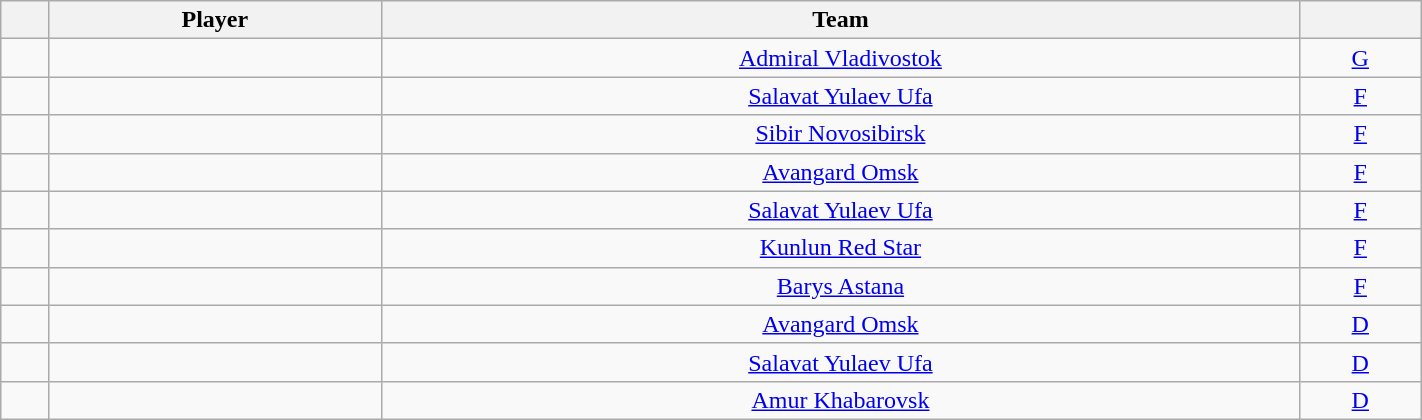<table class="wikitable sortable" style="text-align:center" width="75%">
<tr>
<th></th>
<th>Player</th>
<th>Team</th>
<th></th>
</tr>
<tr>
<td></td>
<td></td>
<td><a href='#'>Admiral Vladivostok</a></td>
<td><a href='#'>G</a></td>
</tr>
<tr>
<td></td>
<td></td>
<td><a href='#'>Salavat Yulaev Ufa</a></td>
<td><a href='#'>F</a></td>
</tr>
<tr>
<td></td>
<td></td>
<td><a href='#'>Sibir Novosibirsk</a></td>
<td><a href='#'>F</a></td>
</tr>
<tr>
<td></td>
<td></td>
<td><a href='#'>Avangard Omsk</a></td>
<td><a href='#'>F</a></td>
</tr>
<tr>
<td></td>
<td></td>
<td><a href='#'>Salavat Yulaev Ufa</a></td>
<td><a href='#'>F</a></td>
</tr>
<tr>
<td></td>
<td></td>
<td><a href='#'>Kunlun Red Star</a></td>
<td><a href='#'>F</a></td>
</tr>
<tr>
<td></td>
<td></td>
<td><a href='#'>Barys Astana</a></td>
<td><a href='#'>F</a></td>
</tr>
<tr>
<td></td>
<td></td>
<td><a href='#'>Avangard Omsk</a></td>
<td><a href='#'>D</a></td>
</tr>
<tr>
<td></td>
<td></td>
<td><a href='#'>Salavat Yulaev Ufa</a></td>
<td><a href='#'>D</a></td>
</tr>
<tr>
<td></td>
<td></td>
<td><a href='#'>Amur Khabarovsk</a></td>
<td><a href='#'>D</a></td>
</tr>
</table>
